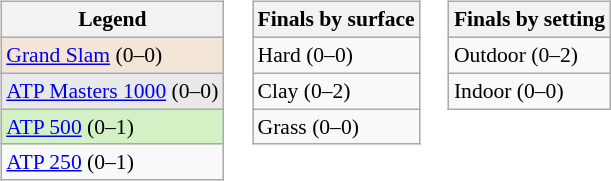<table>
<tr valign=top>
<td><br><table class="wikitable" style=font-size:90%>
<tr>
<th>Legend</th>
</tr>
<tr style="background:#f3e6d7;">
<td><a href='#'>Grand Slam</a> (0–0)</td>
</tr>
<tr style="background:#e9e9e9;">
<td><a href='#'>ATP Masters 1000</a> (0–0)</td>
</tr>
<tr style="background:#d4f1c5;">
<td><a href='#'>ATP 500</a> (0–1)</td>
</tr>
<tr>
<td><a href='#'>ATP 250</a> (0–1)</td>
</tr>
</table>
</td>
<td><br><table class="wikitable" style=font-size:90%>
<tr>
<th>Finals by surface</th>
</tr>
<tr>
<td>Hard (0–0)</td>
</tr>
<tr>
<td>Clay (0–2)</td>
</tr>
<tr>
<td>Grass (0–0)</td>
</tr>
</table>
</td>
<td><br><table class="wikitable" style=font-size:90%>
<tr>
<th>Finals by setting</th>
</tr>
<tr>
<td>Outdoor (0–2)</td>
</tr>
<tr>
<td>Indoor (0–0)</td>
</tr>
</table>
</td>
</tr>
</table>
